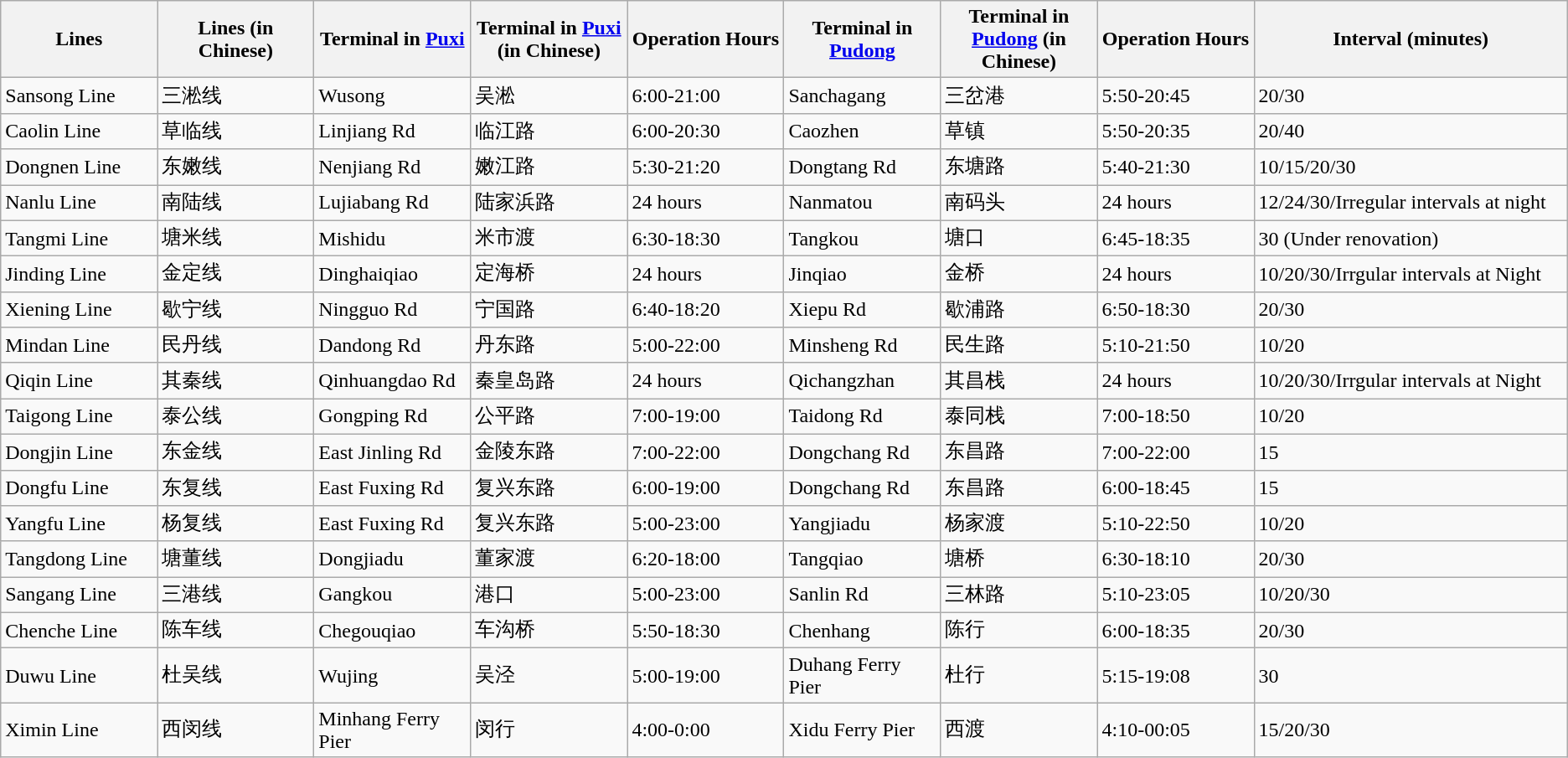<table class="wikitable">
<tr>
<th width=10%>Lines</th>
<th width=10%>Lines (in Chinese)</th>
<th width=10%>Terminal in <a href='#'>Puxi</a></th>
<th width=10%>Terminal in <a href='#'>Puxi</a> (in Chinese)</th>
<th width=10%>Operation Hours</th>
<th width=10%>Terminal in <a href='#'>Pudong</a></th>
<th width=10%>Terminal in <a href='#'>Pudong</a> (in Chinese)</th>
<th width=10%>Operation Hours</th>
<th width=20%>Interval (minutes)</th>
</tr>
<tr>
<td>Sansong Line</td>
<td>三淞线</td>
<td>Wusong</td>
<td>吴淞</td>
<td>6:00-21:00</td>
<td>Sanchagang</td>
<td>三岔港</td>
<td>5:50-20:45</td>
<td>20/30</td>
</tr>
<tr>
<td>Caolin Line</td>
<td>草临线</td>
<td>Linjiang Rd</td>
<td>临江路</td>
<td>6:00-20:30</td>
<td>Caozhen</td>
<td>草镇</td>
<td>5:50-20:35</td>
<td>20/40</td>
</tr>
<tr>
<td>Dongnen Line</td>
<td>东嫩线</td>
<td>Nenjiang Rd</td>
<td>嫩江路</td>
<td>5:30-21:20</td>
<td>Dongtang Rd</td>
<td>东塘路</td>
<td>5:40-21:30</td>
<td>10/15/20/30</td>
</tr>
<tr>
<td>Nanlu Line</td>
<td>南陆线</td>
<td>Lujiabang Rd</td>
<td>陆家浜路</td>
<td>24 hours</td>
<td>Nanmatou</td>
<td>南码头</td>
<td>24 hours</td>
<td>12/24/30/Irregular intervals at night</td>
</tr>
<tr>
<td>Tangmi Line</td>
<td>塘米线</td>
<td>Mishidu</td>
<td>米市渡</td>
<td>6:30-18:30</td>
<td>Tangkou</td>
<td>塘口</td>
<td>6:45-18:35</td>
<td>30 (Under renovation)</td>
</tr>
<tr>
<td>Jinding Line</td>
<td>金定线</td>
<td>Dinghaiqiao</td>
<td>定海桥</td>
<td>24 hours</td>
<td>Jinqiao</td>
<td>金桥</td>
<td>24 hours</td>
<td>10/20/30/Irrgular intervals at Night</td>
</tr>
<tr>
<td>Xiening Line</td>
<td>歇宁线</td>
<td>Ningguo Rd</td>
<td>宁国路</td>
<td>6:40-18:20</td>
<td>Xiepu Rd</td>
<td>歇浦路</td>
<td>6:50-18:30</td>
<td>20/30</td>
</tr>
<tr>
<td>Mindan Line</td>
<td>民丹线</td>
<td>Dandong Rd</td>
<td>丹东路</td>
<td>5:00-22:00</td>
<td>Minsheng Rd</td>
<td>民生路</td>
<td>5:10-21:50</td>
<td>10/20</td>
</tr>
<tr>
<td>Qiqin Line</td>
<td>其秦线</td>
<td>Qinhuangdao Rd</td>
<td>秦皇岛路</td>
<td>24 hours</td>
<td>Qichangzhan</td>
<td>其昌栈</td>
<td>24 hours</td>
<td>10/20/30/Irrgular intervals at Night</td>
</tr>
<tr>
<td>Taigong Line</td>
<td>泰公线</td>
<td>Gongping Rd</td>
<td>公平路</td>
<td>7:00-19:00</td>
<td>Taidong Rd</td>
<td>泰同栈</td>
<td>7:00-18:50</td>
<td>10/20</td>
</tr>
<tr>
<td>Dongjin Line </td>
<td>东金线</td>
<td>East Jinling Rd</td>
<td>金陵东路</td>
<td>7:00-22:00</td>
<td>Dongchang Rd</td>
<td>东昌路</td>
<td>7:00-22:00</td>
<td>15</td>
</tr>
<tr>
<td>Dongfu Line</td>
<td>东复线</td>
<td>East Fuxing Rd</td>
<td>复兴东路</td>
<td>6:00-19:00</td>
<td>Dongchang Rd</td>
<td>东昌路</td>
<td>6:00-18:45</td>
<td>15</td>
</tr>
<tr>
<td>Yangfu Line</td>
<td>杨复线</td>
<td>East Fuxing Rd</td>
<td>复兴东路</td>
<td>5:00-23:00</td>
<td>Yangjiadu</td>
<td>杨家渡</td>
<td>5:10-22:50</td>
<td>10/20</td>
</tr>
<tr>
<td>Tangdong Line</td>
<td>塘董线</td>
<td>Dongjiadu</td>
<td>董家渡</td>
<td>6:20-18:00</td>
<td>Tangqiao</td>
<td>塘桥</td>
<td>6:30-18:10</td>
<td>20/30</td>
</tr>
<tr>
<td>Sangang Line </td>
<td>三港线</td>
<td>Gangkou</td>
<td>港口</td>
<td>5:00-23:00</td>
<td>Sanlin Rd</td>
<td>三林路</td>
<td>5:10-23:05</td>
<td>10/20/30</td>
</tr>
<tr>
<td>Chenche Line </td>
<td>陈车线</td>
<td>Chegouqiao</td>
<td>车沟桥</td>
<td>5:50-18:30</td>
<td>Chenhang</td>
<td>陈行</td>
<td>6:00-18:35</td>
<td>20/30</td>
</tr>
<tr>
<td>Duwu Line </td>
<td>杜吴线</td>
<td>Wujing</td>
<td>吴泾</td>
<td>5:00-19:00</td>
<td>Duhang Ferry Pier</td>
<td>杜行</td>
<td>5:15-19:08</td>
<td>30</td>
</tr>
<tr>
<td>Ximin Line</td>
<td>西闵线</td>
<td>Minhang Ferry Pier</td>
<td>闵行</td>
<td>4:00-0:00</td>
<td>Xidu Ferry Pier</td>
<td>西渡</td>
<td>4:10-00:05</td>
<td>15/20/30</td>
</tr>
</table>
